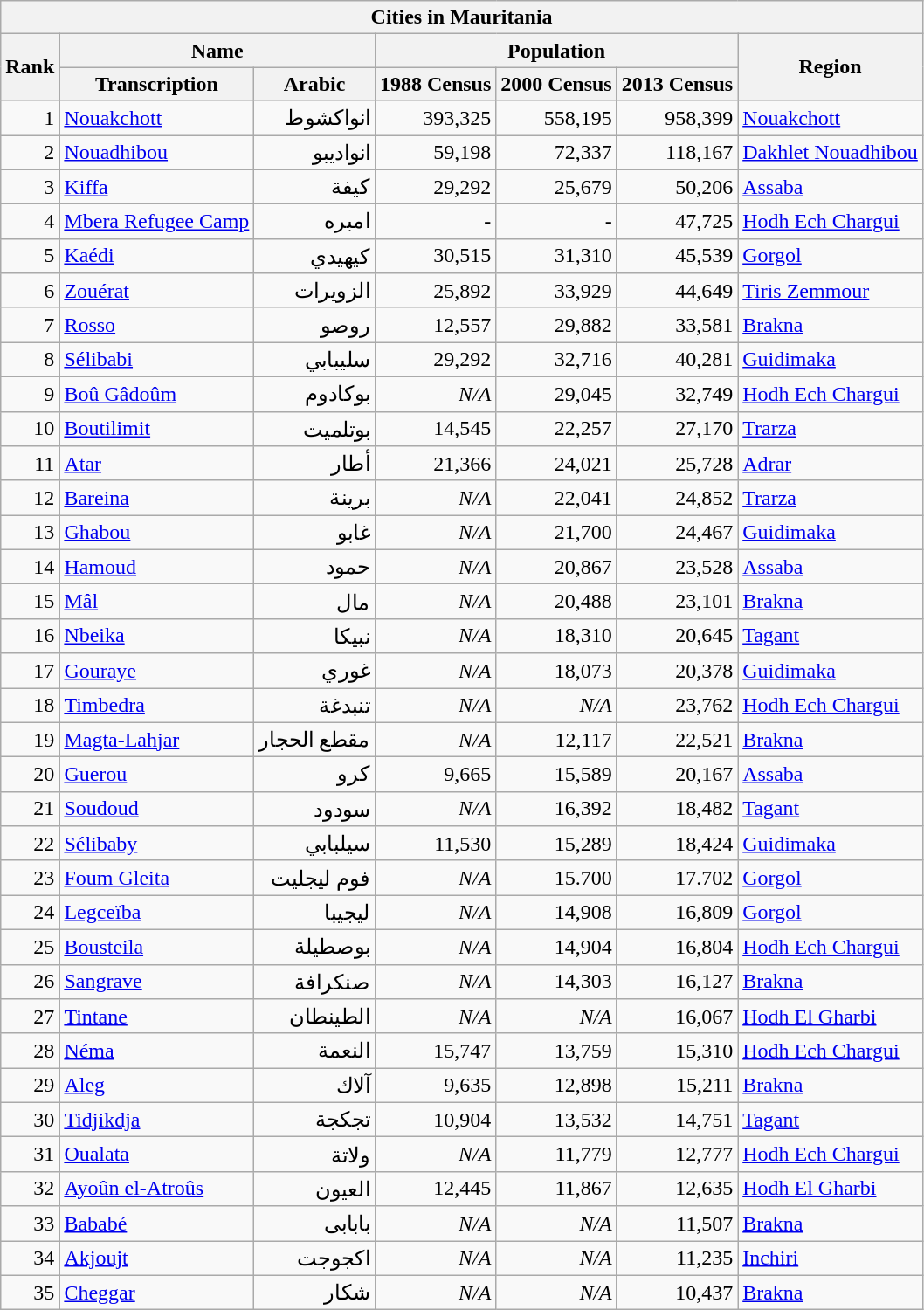<table class="wikitable">
<tr>
<th colspan="7">Cities in Mauritania</th>
</tr>
<tr>
<th rowspan="2">Rank</th>
<th colspan="2">Name</th>
<th colspan="3">Population</th>
<th rowspan="2">Region</th>
</tr>
<tr>
<th>Transcription</th>
<th>Arabic</th>
<th>1988 Census</th>
<th>2000 Census</th>
<th>2013 Census</th>
</tr>
<tr>
<td align=right>1</td>
<td><a href='#'>Nouakchott</a></td>
<td align=right>انواكشوط</td>
<td align=right>393,325</td>
<td align=right>558,195</td>
<td align=right>958,399</td>
<td><a href='#'>Nouakchott</a></td>
</tr>
<tr ---->
<td align=right>2</td>
<td><a href='#'>Nouadhibou</a></td>
<td align=right>انواديبو</td>
<td align=right>59,198</td>
<td align=right>72,337</td>
<td align=right>118,167</td>
<td><a href='#'>Dakhlet Nouadhibou</a></td>
</tr>
<tr ---->
<td align=right>3</td>
<td><a href='#'>Kiffa</a></td>
<td align=right>كيفة</td>
<td align=right>29,292</td>
<td align=right>25,679</td>
<td align=right>50,206</td>
<td><a href='#'>Assaba</a></td>
</tr>
<tr ---->
<td align=right>4</td>
<td><a href='#'>Mbera Refugee Camp</a></td>
<td align=right>امبره</td>
<td align=right>-</td>
<td align=right>-</td>
<td align=right>47,725</td>
<td><a href='#'>Hodh Ech Chargui</a></td>
</tr>
<tr ---->
<td align=right>5</td>
<td><a href='#'>Kaédi</a></td>
<td align=right>كيهيدي</td>
<td align=right>30,515</td>
<td align=right>31,310</td>
<td align=right>45,539</td>
<td><a href='#'>Gorgol</a></td>
</tr>
<tr ---->
<td align=right>6</td>
<td><a href='#'>Zouérat</a></td>
<td align=right>الزويرات</td>
<td align=right>25,892</td>
<td align=right>33,929</td>
<td align=right>44,649</td>
<td><a href='#'>Tiris Zemmour</a></td>
</tr>
<tr ---->
<td align=right>7</td>
<td><a href='#'>Rosso</a></td>
<td align=right>روصو</td>
<td align=right>12,557</td>
<td align=right>29,882</td>
<td align=right>33,581</td>
<td><a href='#'>Brakna</a></td>
</tr>
<tr ---->
<td align=right>8</td>
<td><a href='#'>Sélibabi</a></td>
<td align=right>سليبابي</td>
<td align=right>29,292</td>
<td align=right>32,716</td>
<td align=right>40,281</td>
<td><a href='#'>Guidimaka</a></td>
</tr>
<tr ---->
<td align=right>9</td>
<td><a href='#'>Boû Gâdoûm</a></td>
<td align=right>بوكادوم</td>
<td align=right><em>N/A</em></td>
<td align=right>29,045</td>
<td align=right>32,749</td>
<td><a href='#'>Hodh Ech Chargui</a></td>
</tr>
<tr ---->
<td align=right>10</td>
<td><a href='#'>Boutilimit</a></td>
<td align=right>بوتلميت</td>
<td align=right>14,545</td>
<td align=right>22,257</td>
<td align=right>27,170</td>
<td><a href='#'>Trarza</a></td>
</tr>
<tr ---->
<td align=right>11</td>
<td><a href='#'>Atar</a></td>
<td align=right>أطار</td>
<td align=right>21,366</td>
<td align=right>24,021</td>
<td align=right>25,728</td>
<td><a href='#'>Adrar</a></td>
</tr>
<tr ---->
<td align=right>12</td>
<td><a href='#'>Bareina</a></td>
<td align=right>برينة</td>
<td align=right><em>N/A</em></td>
<td align=right>22,041</td>
<td align=right>24,852</td>
<td><a href='#'>Trarza</a></td>
</tr>
<tr ---->
<td align=right>13</td>
<td><a href='#'>Ghabou</a></td>
<td align=right>غابو</td>
<td align=right><em>N/A</em></td>
<td align=right>21,700</td>
<td align=right>24,467</td>
<td><a href='#'>Guidimaka</a></td>
</tr>
<tr ---->
<td align=right>14</td>
<td><a href='#'>Hamoud</a></td>
<td align=right>حمود</td>
<td align=right><em>N/A</em></td>
<td align=right>20,867</td>
<td align=right>23,528</td>
<td><a href='#'>Assaba</a></td>
</tr>
<tr ---->
<td align=right>15</td>
<td><a href='#'>Mâl</a></td>
<td align=right>مال</td>
<td align=right><em>N/A</em></td>
<td align=right>20,488</td>
<td align=right>23,101</td>
<td><a href='#'>Brakna</a></td>
</tr>
<tr ---->
<td align=right>16</td>
<td><a href='#'>Nbeika</a></td>
<td align=right>نبيكا</td>
<td align=right><em>N/A</em></td>
<td align=right>18,310</td>
<td align=right>20,645</td>
<td><a href='#'>Tagant</a></td>
</tr>
<tr ---->
<td align=right>17</td>
<td><a href='#'>Gouraye</a></td>
<td align=right>غوري</td>
<td align=right><em>N/A</em></td>
<td align=right>18,073</td>
<td align=right>20,378</td>
<td><a href='#'>Guidimaka</a></td>
</tr>
<tr ---->
<td align=right>18</td>
<td><a href='#'>Timbedra</a></td>
<td align=right>تنبدغة</td>
<td align=right><em>N/A</em></td>
<td align=right><em>N/A</em></td>
<td align=right>23,762</td>
<td><a href='#'>Hodh Ech Chargui</a></td>
</tr>
<tr ---->
<td align=right>19</td>
<td><a href='#'>Magta-Lahjar</a></td>
<td align=right>مقطع الحجار</td>
<td align=right><em>N/A</em></td>
<td align=right>12,117</td>
<td align=right>22,521</td>
<td><a href='#'>Brakna</a></td>
</tr>
<tr ---->
<td align=right>20</td>
<td><a href='#'>Guerou</a></td>
<td align=right>كرو</td>
<td align=right>9,665</td>
<td align=right>15,589</td>
<td align=right>20,167</td>
<td><a href='#'>Assaba</a></td>
</tr>
<tr ---->
<td align=right>21</td>
<td><a href='#'>Soudoud</a></td>
<td align=right>سودود</td>
<td align=right><em>N/A</em></td>
<td align=right>16,392</td>
<td align=right>18,482</td>
<td><a href='#'>Tagant</a></td>
</tr>
<tr ---->
<td align=right>22</td>
<td><a href='#'>Sélibaby</a></td>
<td align=right>سيلبابي</td>
<td align=right>11,530</td>
<td align=right>15,289</td>
<td align=right>18,424</td>
<td><a href='#'>Guidimaka</a></td>
</tr>
<tr ---->
<td align=right>23</td>
<td><a href='#'>Foum Gleita</a></td>
<td align=right>فوم ليجليت</td>
<td align=right><em>N/A</em></td>
<td align=right>15.700</td>
<td align=right>17.702</td>
<td><a href='#'>Gorgol</a></td>
</tr>
<tr ---->
<td align=right>24</td>
<td><a href='#'>Legceïba</a></td>
<td align=right>ليجيبا</td>
<td align=right><em>N/A</em></td>
<td align=right>14,908</td>
<td align=right>16,809</td>
<td><a href='#'>Gorgol</a></td>
</tr>
<tr ---->
<td align=right>25</td>
<td><a href='#'>Bousteila</a></td>
<td align=right>بوصطيلة</td>
<td align=right><em>N/A</em></td>
<td align=right>14,904</td>
<td align=right>16,804</td>
<td><a href='#'>Hodh Ech Chargui</a></td>
</tr>
<tr ---->
<td align=right>26</td>
<td><a href='#'>Sangrave</a></td>
<td align=right>صنكرافة</td>
<td align=right><em>N/A</em></td>
<td align=right>14,303</td>
<td align=right>16,127</td>
<td><a href='#'>Brakna</a></td>
</tr>
<tr ---->
<td align=right>27</td>
<td><a href='#'>Tintane</a></td>
<td align=right>الطينطان</td>
<td align=right><em>N/A</em></td>
<td align=right><em>N/A</em></td>
<td align=right>16,067</td>
<td><a href='#'>Hodh El Gharbi</a></td>
</tr>
<tr ---->
<td align=right>28</td>
<td><a href='#'>Néma</a></td>
<td align=right>النعمة</td>
<td align=right>15,747</td>
<td align=right>13,759</td>
<td align=right>15,310</td>
<td><a href='#'>Hodh Ech Chargui</a></td>
</tr>
<tr ---->
<td align=right>29</td>
<td><a href='#'>Aleg</a></td>
<td align=right>آلاك</td>
<td align=right>9,635</td>
<td align=right>12,898</td>
<td align=right>15,211</td>
<td><a href='#'>Brakna</a></td>
</tr>
<tr ---->
<td align=right>30</td>
<td><a href='#'>Tidjikdja</a></td>
<td align=right>تجكجة</td>
<td align=right>10,904</td>
<td align=right>13,532</td>
<td align=right>14,751</td>
<td><a href='#'>Tagant</a></td>
</tr>
<tr ---->
<td align=right>31</td>
<td><a href='#'>Oualata</a></td>
<td align=right>ولاتة</td>
<td align=right><em>N/A</em></td>
<td align=right>11,779</td>
<td align=right>12,777</td>
<td><a href='#'>Hodh Ech Chargui</a></td>
</tr>
<tr ---->
<td align=right>32</td>
<td><a href='#'>Ayoûn el-Atroûs</a></td>
<td align=right>العيون</td>
<td align=right>12,445</td>
<td align=right>11,867</td>
<td align=right>12,635</td>
<td><a href='#'>Hodh El Gharbi</a></td>
</tr>
<tr ---->
<td align=right>33</td>
<td><a href='#'>Bababé</a></td>
<td align=right>بابابى</td>
<td align=right><em>N/A</em></td>
<td align=right><em>N/A</em></td>
<td align=right>11,507</td>
<td><a href='#'>Brakna</a></td>
</tr>
<tr ---->
<td align=right>34</td>
<td><a href='#'>Akjoujt</a></td>
<td align=right>اكجوجت</td>
<td align=right><em>N/A</em></td>
<td align=right><em>N/A</em></td>
<td align=right>11,235</td>
<td><a href='#'>Inchiri</a></td>
</tr>
<tr ---->
<td align=right>35</td>
<td><a href='#'>Cheggar</a></td>
<td align=right>شكار</td>
<td align=right><em>N/A</em></td>
<td align=right><em>N/A</em></td>
<td align=right>10,437</td>
<td><a href='#'>Brakna</a></td>
</tr>
</table>
